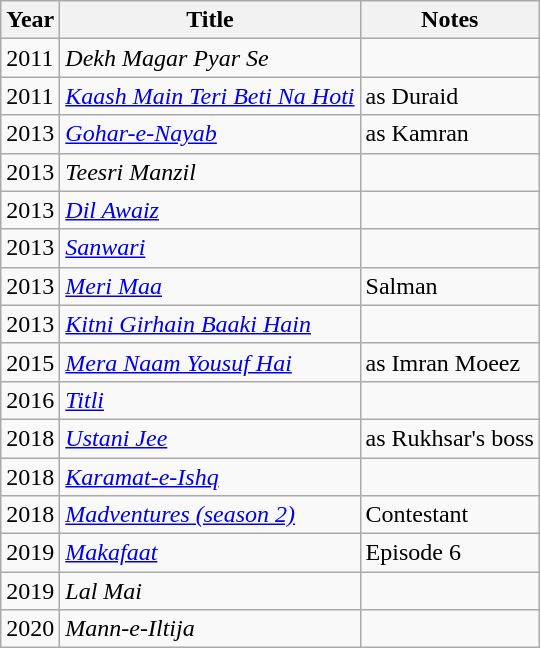<table class="wikitable">
<tr>
<th>Year</th>
<th>Title</th>
<th>Notes</th>
</tr>
<tr>
<td>2011</td>
<td><em>Dekh Magar Pyar Se</em></td>
<td></td>
</tr>
<tr>
<td>2011</td>
<td><em><a href='#'>Kaash Main Teri Beti Na Hoti</a></em></td>
<td>as Duraid</td>
</tr>
<tr>
<td>2013</td>
<td><em><a href='#'>Gohar-e-Nayab</a> </em></td>
<td>as Kamran</td>
</tr>
<tr>
<td>2013</td>
<td><em>Teesri Manzil</em></td>
<td></td>
</tr>
<tr>
<td>2013</td>
<td><em><a href='#'>Dil Awaiz</a></em></td>
<td></td>
</tr>
<tr>
<td>2013</td>
<td><em><a href='#'>Sanwari</a></em></td>
<td></td>
</tr>
<tr>
<td>2013</td>
<td><em><a href='#'>Meri Maa</a></em></td>
<td>Salman</td>
</tr>
<tr>
<td>2013</td>
<td><em><a href='#'>Kitni Girhain Baaki Hain</a></em></td>
<td></td>
</tr>
<tr>
<td>2015</td>
<td><em><a href='#'>Mera Naam Yousuf Hai</a></em></td>
<td>as Imran Moeez</td>
</tr>
<tr>
<td>2016</td>
<td><em><a href='#'>Titli</a></em></td>
<td></td>
</tr>
<tr>
<td>2018</td>
<td><em><a href='#'>Ustani Jee</a></em></td>
<td>as Rukhsar's boss</td>
</tr>
<tr>
<td>2018</td>
<td><em><a href='#'>Karamat-e-Ishq</a></em></td>
<td></td>
</tr>
<tr>
<td>2018</td>
<td><em><a href='#'>Madventures (season 2)</a></em></td>
<td>Contestant</td>
</tr>
<tr>
<td>2019</td>
<td><em><a href='#'>Makafaat</a></em></td>
<td>Episode 6</td>
</tr>
<tr>
<td>2019</td>
<td><em>Lal Mai</em></td>
<td></td>
</tr>
<tr>
<td>2020</td>
<td><em>Mann-e-Iltija</em></td>
<td></td>
</tr>
</table>
